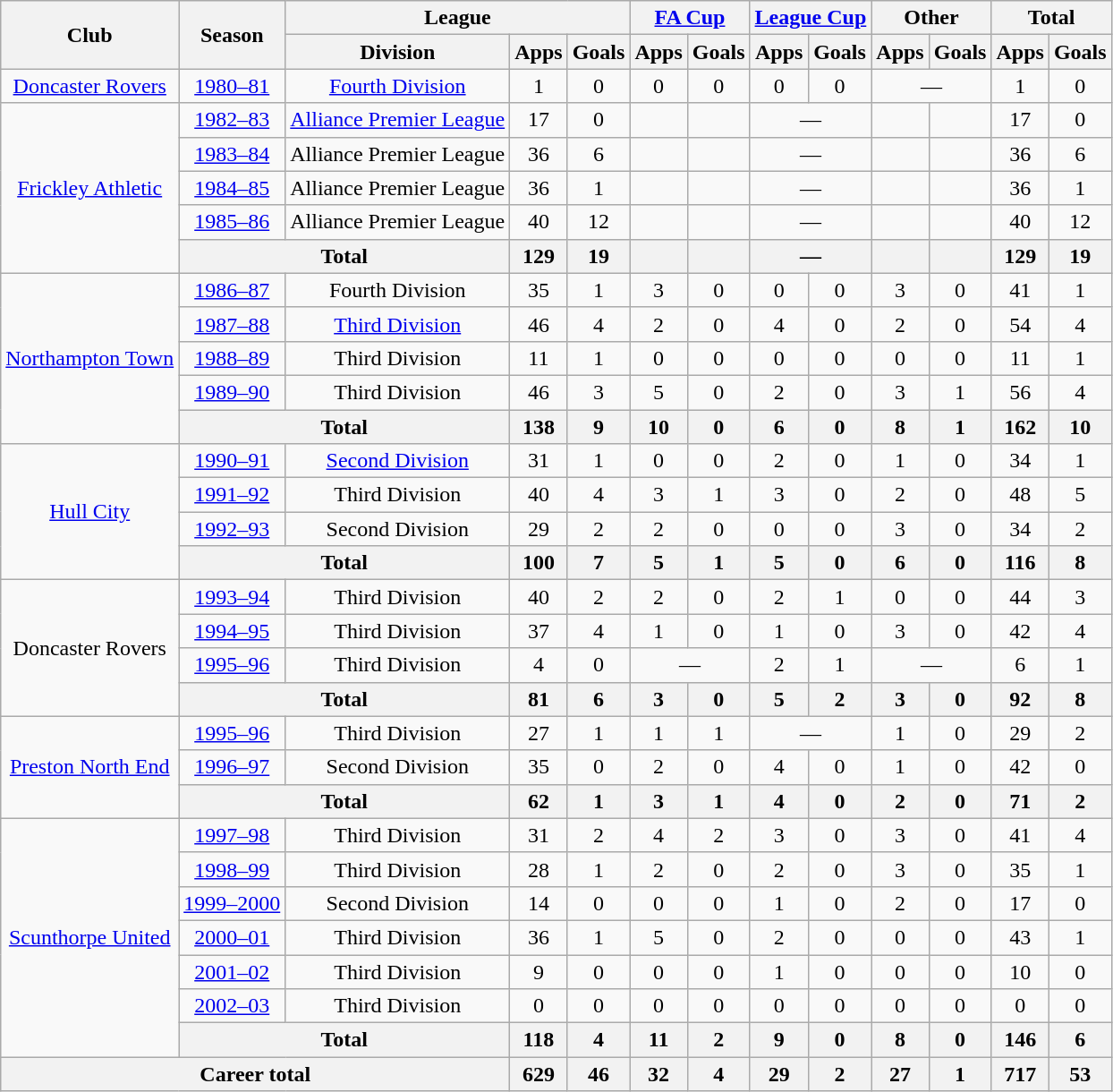<table class=wikitable style="text-align:center">
<tr>
<th rowspan=2>Club</th>
<th rowspan=2>Season</th>
<th colspan=3>League</th>
<th colspan=2><a href='#'>FA Cup</a></th>
<th colspan=2><a href='#'>League Cup</a></th>
<th colspan=2>Other</th>
<th colspan=2>Total</th>
</tr>
<tr>
<th>Division</th>
<th>Apps</th>
<th>Goals</th>
<th>Apps</th>
<th>Goals</th>
<th>Apps</th>
<th>Goals</th>
<th>Apps</th>
<th>Goals</th>
<th>Apps</th>
<th>Goals</th>
</tr>
<tr>
<td><a href='#'>Doncaster Rovers</a></td>
<td><a href='#'>1980–81</a></td>
<td><a href='#'>Fourth Division</a></td>
<td>1</td>
<td>0</td>
<td>0</td>
<td>0</td>
<td>0</td>
<td>0</td>
<td colspan=2>—</td>
<td>1</td>
<td>0</td>
</tr>
<tr>
<td rowspan=5><a href='#'>Frickley Athletic</a></td>
<td><a href='#'>1982–83</a></td>
<td><a href='#'>Alliance Premier League</a></td>
<td>17</td>
<td>0</td>
<td></td>
<td></td>
<td colspan=2>—</td>
<td></td>
<td></td>
<td>17</td>
<td>0</td>
</tr>
<tr>
<td><a href='#'>1983–84</a></td>
<td>Alliance Premier League</td>
<td>36</td>
<td>6</td>
<td></td>
<td></td>
<td colspan=2>—</td>
<td></td>
<td></td>
<td>36</td>
<td>6</td>
</tr>
<tr>
<td><a href='#'>1984–85</a></td>
<td>Alliance Premier League</td>
<td>36</td>
<td>1</td>
<td></td>
<td></td>
<td colspan=2>—</td>
<td></td>
<td></td>
<td>36</td>
<td>1</td>
</tr>
<tr>
<td><a href='#'>1985–86</a></td>
<td>Alliance Premier League</td>
<td>40</td>
<td>12</td>
<td></td>
<td></td>
<td colspan=2>—</td>
<td></td>
<td></td>
<td>40</td>
<td>12</td>
</tr>
<tr>
<th colspan=2>Total</th>
<th>129</th>
<th>19</th>
<th></th>
<th></th>
<th colspan=2>—</th>
<th></th>
<th></th>
<th>129</th>
<th>19</th>
</tr>
<tr>
<td rowspan=5><a href='#'>Northampton Town</a></td>
<td><a href='#'>1986–87</a></td>
<td>Fourth Division</td>
<td>35</td>
<td>1</td>
<td>3</td>
<td>0</td>
<td>0</td>
<td>0</td>
<td>3</td>
<td>0</td>
<td>41</td>
<td>1</td>
</tr>
<tr>
<td><a href='#'>1987–88</a></td>
<td><a href='#'>Third Division</a></td>
<td>46</td>
<td>4</td>
<td>2</td>
<td>0</td>
<td>4</td>
<td>0</td>
<td>2</td>
<td>0</td>
<td>54</td>
<td>4</td>
</tr>
<tr>
<td><a href='#'>1988–89</a></td>
<td>Third Division</td>
<td>11</td>
<td>1</td>
<td>0</td>
<td>0</td>
<td>0</td>
<td>0</td>
<td>0</td>
<td>0</td>
<td>11</td>
<td>1</td>
</tr>
<tr>
<td><a href='#'>1989–90</a></td>
<td>Third Division</td>
<td>46</td>
<td>3</td>
<td>5</td>
<td>0</td>
<td>2</td>
<td>0</td>
<td>3</td>
<td>1</td>
<td>56</td>
<td>4</td>
</tr>
<tr>
<th colspan=2>Total</th>
<th>138</th>
<th>9</th>
<th>10</th>
<th>0</th>
<th>6</th>
<th>0</th>
<th>8</th>
<th>1</th>
<th>162</th>
<th>10</th>
</tr>
<tr>
<td rowspan=4><a href='#'>Hull City</a></td>
<td><a href='#'>1990–91</a></td>
<td><a href='#'>Second Division</a></td>
<td>31</td>
<td>1</td>
<td>0</td>
<td>0</td>
<td>2</td>
<td>0</td>
<td>1</td>
<td>0</td>
<td>34</td>
<td>1</td>
</tr>
<tr>
<td><a href='#'>1991–92</a></td>
<td>Third Division</td>
<td>40</td>
<td>4</td>
<td>3</td>
<td>1</td>
<td>3</td>
<td>0</td>
<td>2</td>
<td>0</td>
<td>48</td>
<td>5</td>
</tr>
<tr>
<td><a href='#'>1992–93</a></td>
<td>Second Division</td>
<td>29</td>
<td>2</td>
<td>2</td>
<td>0</td>
<td>0</td>
<td>0</td>
<td>3</td>
<td>0</td>
<td>34</td>
<td>2</td>
</tr>
<tr>
<th colspan=2>Total</th>
<th>100</th>
<th>7</th>
<th>5</th>
<th>1</th>
<th>5</th>
<th>0</th>
<th>6</th>
<th>0</th>
<th>116</th>
<th>8</th>
</tr>
<tr>
<td rowspan=4>Doncaster Rovers</td>
<td><a href='#'>1993–94</a></td>
<td>Third Division</td>
<td>40</td>
<td>2</td>
<td>2</td>
<td>0</td>
<td>2</td>
<td>1</td>
<td>0</td>
<td>0</td>
<td>44</td>
<td>3</td>
</tr>
<tr>
<td><a href='#'>1994–95</a></td>
<td>Third Division</td>
<td>37</td>
<td>4</td>
<td>1</td>
<td>0</td>
<td>1</td>
<td>0</td>
<td>3</td>
<td>0</td>
<td>42</td>
<td>4</td>
</tr>
<tr>
<td><a href='#'>1995–96</a></td>
<td>Third Division</td>
<td>4</td>
<td>0</td>
<td colspan=2>—</td>
<td>2</td>
<td>1</td>
<td colspan=2>—</td>
<td>6</td>
<td>1</td>
</tr>
<tr>
<th colspan=2>Total</th>
<th>81</th>
<th>6</th>
<th>3</th>
<th>0</th>
<th>5</th>
<th>2</th>
<th>3</th>
<th>0</th>
<th>92</th>
<th>8</th>
</tr>
<tr>
<td rowspan=3><a href='#'>Preston North End</a></td>
<td><a href='#'>1995–96</a></td>
<td>Third Division</td>
<td>27</td>
<td>1</td>
<td>1</td>
<td>1</td>
<td colspan=2>—</td>
<td>1</td>
<td>0</td>
<td>29</td>
<td>2</td>
</tr>
<tr>
<td><a href='#'>1996–97</a></td>
<td>Second Division</td>
<td>35</td>
<td>0</td>
<td>2</td>
<td>0</td>
<td>4</td>
<td>0</td>
<td>1</td>
<td>0</td>
<td>42</td>
<td>0</td>
</tr>
<tr>
<th colspan=2>Total</th>
<th>62</th>
<th>1</th>
<th>3</th>
<th>1</th>
<th>4</th>
<th>0</th>
<th>2</th>
<th>0</th>
<th>71</th>
<th>2</th>
</tr>
<tr>
<td rowspan=7><a href='#'>Scunthorpe United</a></td>
<td><a href='#'>1997–98</a></td>
<td>Third Division</td>
<td>31</td>
<td>2</td>
<td>4</td>
<td>2</td>
<td>3</td>
<td>0</td>
<td>3</td>
<td>0</td>
<td>41</td>
<td>4</td>
</tr>
<tr>
<td><a href='#'>1998–99</a></td>
<td>Third Division</td>
<td>28</td>
<td>1</td>
<td>2</td>
<td>0</td>
<td>2</td>
<td>0</td>
<td>3</td>
<td>0</td>
<td>35</td>
<td>1</td>
</tr>
<tr>
<td><a href='#'>1999–2000</a></td>
<td>Second Division</td>
<td>14</td>
<td>0</td>
<td>0</td>
<td>0</td>
<td>1</td>
<td>0</td>
<td>2</td>
<td>0</td>
<td>17</td>
<td>0</td>
</tr>
<tr>
<td><a href='#'>2000–01</a></td>
<td>Third Division</td>
<td>36</td>
<td>1</td>
<td>5</td>
<td>0</td>
<td>2</td>
<td>0</td>
<td>0</td>
<td>0</td>
<td>43</td>
<td>1</td>
</tr>
<tr>
<td><a href='#'>2001–02</a></td>
<td>Third Division</td>
<td>9</td>
<td>0</td>
<td>0</td>
<td>0</td>
<td>1</td>
<td>0</td>
<td>0</td>
<td>0</td>
<td>10</td>
<td>0</td>
</tr>
<tr>
<td><a href='#'>2002–03</a></td>
<td>Third Division</td>
<td>0</td>
<td>0</td>
<td>0</td>
<td>0</td>
<td>0</td>
<td>0</td>
<td>0</td>
<td>0</td>
<td>0</td>
<td>0</td>
</tr>
<tr>
<th colspan=2>Total</th>
<th>118</th>
<th>4</th>
<th>11</th>
<th>2</th>
<th>9</th>
<th>0</th>
<th>8</th>
<th>0</th>
<th>146</th>
<th>6</th>
</tr>
<tr>
<th colspan=3>Career total</th>
<th>629</th>
<th>46</th>
<th>32</th>
<th>4</th>
<th>29</th>
<th>2</th>
<th>27</th>
<th>1</th>
<th>717</th>
<th>53</th>
</tr>
</table>
